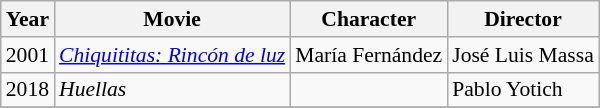<table class="wikitable" style="font-size: 90%;">
<tr>
<th>Year</th>
<th>Movie</th>
<th>Character</th>
<th>Director</th>
</tr>
<tr>
<td>2001</td>
<td><em><a href='#'>Chiquititas: Rincón de luz</a></em></td>
<td>María Fernández</td>
<td>José Luis Massa</td>
</tr>
<tr>
<td>2018</td>
<td><em>Huellas</em></td>
<td></td>
<td>Pablo Yotich</td>
</tr>
<tr>
</tr>
</table>
